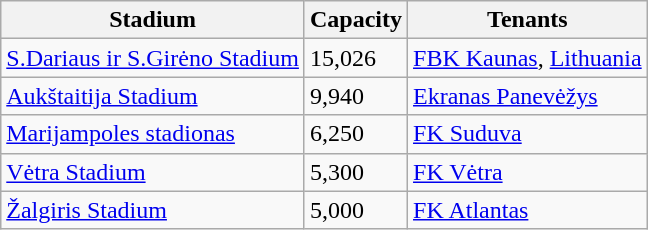<table class="wikitable sortable">
<tr>
<th>Stadium</th>
<th>Capacity</th>
<th>Tenants</th>
</tr>
<tr>
<td><a href='#'>S.Dariaus ir S.Girėno Stadium</a></td>
<td>15,026</td>
<td><a href='#'>FBK Kaunas</a>, <a href='#'>Lithuania</a></td>
</tr>
<tr>
<td><a href='#'>Aukštaitija Stadium</a></td>
<td>9,940</td>
<td><a href='#'>Ekranas Panevėžys</a></td>
</tr>
<tr>
<td><a href='#'>Marijampoles stadionas</a></td>
<td>6,250</td>
<td><a href='#'>FK Suduva</a></td>
</tr>
<tr>
<td><a href='#'>Vėtra Stadium</a></td>
<td>5,300</td>
<td><a href='#'>FK Vėtra</a></td>
</tr>
<tr>
<td><a href='#'>Žalgiris Stadium</a></td>
<td>5,000</td>
<td><a href='#'>FK Atlantas</a></td>
</tr>
</table>
